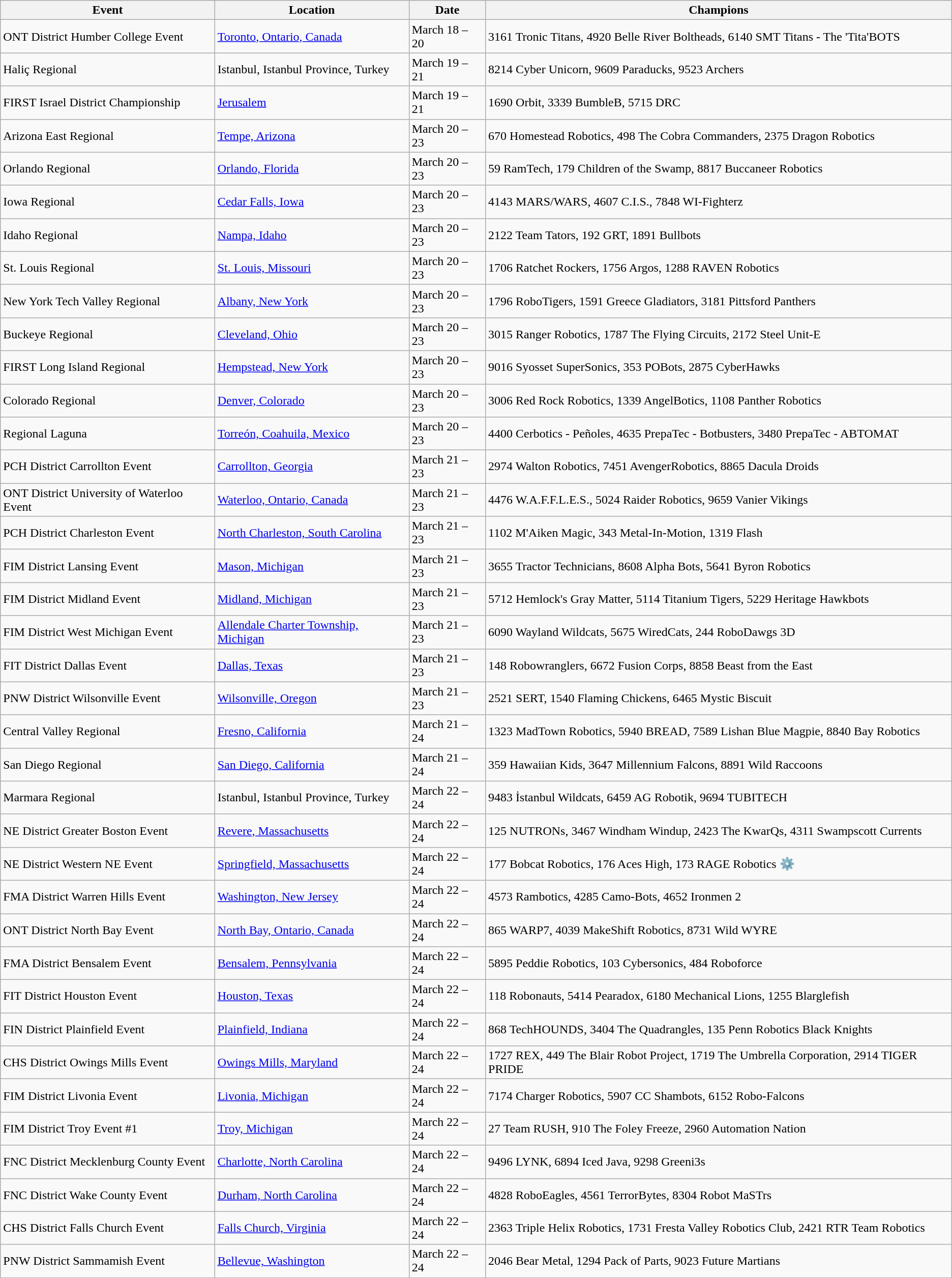<table class="wikitable">
<tr>
<th>Event</th>
<th>Location</th>
<th>Date</th>
<th>Champions</th>
</tr>
<tr>
<td>ONT District Humber College Event</td>
<td><a href='#'>Toronto, Ontario, Canada</a></td>
<td>March 18 – 20</td>
<td>3161 Tronic Titans, 4920 Belle River Boltheads, 6140 SMT Titans - The 'Tita'BOTS</td>
</tr>
<tr>
<td>Haliç Regional</td>
<td>Istanbul, Istanbul Province, Turkey</td>
<td>March 19 – 21</td>
<td>8214 Cyber Unicorn, 9609 Paraducks, 9523 Archers</td>
</tr>
<tr>
<td>FIRST Israel District Championship</td>
<td><a href='#'>Jerusalem</a></td>
<td>March 19 – 21</td>
<td>1690 Orbit, 3339 BumbleB, 5715 DRC</td>
</tr>
<tr>
<td>Arizona East Regional</td>
<td><a href='#'>Tempe, Arizona</a></td>
<td>March 20 – 23</td>
<td>670 Homestead Robotics, 498 The Cobra Commanders, 2375 Dragon Robotics</td>
</tr>
<tr>
<td>Orlando Regional</td>
<td><a href='#'>Orlando, Florida</a></td>
<td>March 20 – 23</td>
<td>59 RamTech, 179 Children of the Swamp, 8817 Buccaneer Robotics</td>
</tr>
<tr>
<td>Iowa Regional</td>
<td><a href='#'>Cedar Falls, Iowa</a></td>
<td>March 20 – 23</td>
<td>4143 MARS/WARS, 4607 C.I.S., 7848 WI-Fighterz</td>
</tr>
<tr>
<td>Idaho Regional</td>
<td><a href='#'>Nampa, Idaho</a></td>
<td>March 20 – 23</td>
<td>2122 Team Tators, 192 GRT, 1891 Bullbots</td>
</tr>
<tr>
<td>St. Louis Regional</td>
<td><a href='#'>St. Louis, Missouri</a></td>
<td>March 20 – 23</td>
<td>1706 Ratchet Rockers, 1756 Argos, 1288 RAVEN Robotics</td>
</tr>
<tr>
<td>New York Tech Valley Regional</td>
<td><a href='#'>Albany, New York</a></td>
<td>March 20 – 23</td>
<td>1796 RoboTigers, 1591 Greece Gladiators, 3181 Pittsford Panthers</td>
</tr>
<tr>
<td>Buckeye Regional</td>
<td><a href='#'>Cleveland, Ohio</a></td>
<td>March 20 – 23</td>
<td>3015 Ranger Robotics, 1787 The Flying Circuits, 2172 Steel Unit-E</td>
</tr>
<tr>
<td>FIRST Long Island Regional</td>
<td><a href='#'>Hempstead, New York</a></td>
<td>March 20 – 23</td>
<td>9016 Syosset SuperSonics, 353 POBots, 2875 CyberHawks</td>
</tr>
<tr>
<td>Colorado Regional</td>
<td><a href='#'>Denver, Colorado</a></td>
<td>March 20 – 23</td>
<td>3006 Red Rock Robotics, 1339 AngelBotics, 1108 Panther Robotics</td>
</tr>
<tr>
<td>Regional Laguna</td>
<td><a href='#'>Torreón, Coahuila, Mexico</a></td>
<td>March 20 – 23</td>
<td>4400 Cerbotics - Peñoles, 4635 PrepaTec - Botbusters, 3480 PrepaTec - ABTOMAT</td>
</tr>
<tr>
<td>PCH District Carrollton Event</td>
<td><a href='#'>Carrollton, Georgia</a></td>
<td>March 21 – 23</td>
<td>2974 Walton Robotics, 7451 AvengerRobotics, 8865 Dacula Droids</td>
</tr>
<tr>
<td>ONT District University of Waterloo Event</td>
<td><a href='#'>Waterloo, Ontario, Canada</a></td>
<td>March 21 – 23</td>
<td>4476 W.A.F.F.L.E.S., 5024 Raider Robotics, 9659 Vanier Vikings</td>
</tr>
<tr>
<td>PCH District Charleston Event</td>
<td><a href='#'>North Charleston, South Carolina</a></td>
<td>March 21 – 23</td>
<td>1102 M'Aiken Magic, 343 Metal-In-Motion, 1319 Flash</td>
</tr>
<tr>
<td>FIM District Lansing Event</td>
<td><a href='#'>Mason, Michigan</a></td>
<td>March 21 – 23</td>
<td>3655 Tractor Technicians, 8608 Alpha Bots, 5641 Byron Robotics</td>
</tr>
<tr>
<td>FIM District Midland Event</td>
<td><a href='#'>Midland, Michigan</a></td>
<td>March 21 – 23</td>
<td>5712 Hemlock's Gray Matter, 5114 Titanium Tigers, 5229 Heritage Hawkbots</td>
</tr>
<tr>
<td>FIM District West Michigan Event</td>
<td><a href='#'>Allendale Charter Township, Michigan</a></td>
<td>March 21 – 23</td>
<td>6090 Wayland Wildcats, 5675 WiredCats, 244 RoboDawgs 3D</td>
</tr>
<tr>
<td>FIT District Dallas Event</td>
<td><a href='#'>Dallas, Texas</a></td>
<td>March 21 – 23</td>
<td>148 Robowranglers, 6672 Fusion Corps, 8858 Beast from the East</td>
</tr>
<tr>
<td>PNW District Wilsonville Event</td>
<td><a href='#'>Wilsonville, Oregon</a></td>
<td>March 21 – 23</td>
<td>2521 SERT, 1540 Flaming Chickens, 6465 Mystic Biscuit</td>
</tr>
<tr>
<td>Central Valley Regional</td>
<td><a href='#'>Fresno, California</a></td>
<td>March 21 – 24</td>
<td>1323 MadTown Robotics, 5940 BREAD, 7589 Lishan Blue Magpie, 8840 Bay Robotics</td>
</tr>
<tr>
<td>San Diego Regional</td>
<td><a href='#'>San Diego, California</a></td>
<td>March 21 – 24</td>
<td>359 Hawaiian Kids, 3647 Millennium Falcons, 8891 Wild Raccoons</td>
</tr>
<tr>
<td>Marmara Regional</td>
<td>Istanbul, Istanbul Province, Turkey</td>
<td>March 22 – 24</td>
<td>9483 İstanbul Wildcats, 6459 AG Robotik, 9694 TUBITECH</td>
</tr>
<tr>
<td>NE District Greater Boston Event</td>
<td><a href='#'>Revere, Massachusetts</a></td>
<td>March 22 – 24</td>
<td>125 NUTRONs, 3467 Windham Windup, 2423 The KwarQs, 4311 Swampscott Currents</td>
</tr>
<tr>
<td>NE District Western NE Event</td>
<td><a href='#'>Springfield, Massachusetts</a></td>
<td>March 22 – 24</td>
<td>177 Bobcat Robotics, 176 Aces High, 173 RAGE Robotics ⚙️</td>
</tr>
<tr>
<td>FMA District Warren Hills Event</td>
<td><a href='#'>Washington, New Jersey</a></td>
<td>March 22 – 24</td>
<td>4573 Rambotics, 4285 Camo-Bots, 4652 Ironmen 2</td>
</tr>
<tr>
<td>ONT District North Bay Event</td>
<td><a href='#'>North Bay, Ontario, Canada</a></td>
<td>March 22 – 24</td>
<td>865 WARP7, 4039 MakeShift Robotics, 8731 Wild WYRE</td>
</tr>
<tr>
<td>FMA District Bensalem Event</td>
<td><a href='#'>Bensalem, Pennsylvania</a></td>
<td>March 22 – 24</td>
<td>5895 Peddie Robotics, 103 Cybersonics, 484 Roboforce</td>
</tr>
<tr>
<td>FIT District Houston Event</td>
<td><a href='#'>Houston, Texas</a></td>
<td>March 22 – 24</td>
<td>118 Robonauts, 5414 Pearadox, 6180 Mechanical Lions, 1255 Blarglefish</td>
</tr>
<tr>
<td>FIN District Plainfield Event</td>
<td><a href='#'>Plainfield, Indiana</a></td>
<td>March 22 – 24</td>
<td>868 TechHOUNDS, 3404 The Quadrangles, 135 Penn Robotics Black Knights</td>
</tr>
<tr>
<td>CHS District Owings Mills Event</td>
<td><a href='#'>Owings Mills, Maryland</a></td>
<td>March 22 – 24</td>
<td>1727 REX, 449 The Blair Robot Project, 1719 The Umbrella Corporation, 2914 TIGER PRIDE</td>
</tr>
<tr>
<td>FIM District Livonia Event</td>
<td><a href='#'>Livonia, Michigan</a></td>
<td>March 22 – 24</td>
<td>7174 Charger Robotics, 5907 CC Shambots, 6152 Robo-Falcons</td>
</tr>
<tr>
<td>FIM District Troy Event #1</td>
<td><a href='#'>Troy, Michigan</a></td>
<td>March 22 – 24</td>
<td>27 Team RUSH, 910 The Foley Freeze, 2960 Automation Nation</td>
</tr>
<tr>
<td>FNC District Mecklenburg County Event</td>
<td><a href='#'>Charlotte, North Carolina</a></td>
<td>March 22 – 24</td>
<td>9496 LYNK, 6894 Iced Java, 9298 Greeni3s</td>
</tr>
<tr>
<td>FNC District Wake County Event</td>
<td><a href='#'>Durham, North Carolina</a></td>
<td>March 22 – 24</td>
<td>4828 RoboEagles, 4561 TerrorBytes, 8304 Robot MaSTrs</td>
</tr>
<tr>
<td>CHS District Falls Church Event</td>
<td><a href='#'>Falls Church, Virginia</a></td>
<td>March 22 – 24</td>
<td>2363 Triple Helix Robotics, 1731 Fresta Valley Robotics Club, 2421 RTR Team Robotics</td>
</tr>
<tr>
<td>PNW District Sammamish Event</td>
<td><a href='#'>Bellevue, Washington</a></td>
<td>March 22 – 24</td>
<td>2046 Bear Metal, 1294 Pack of Parts, 9023 Future Martians</td>
</tr>
<tr>
</tr>
</table>
